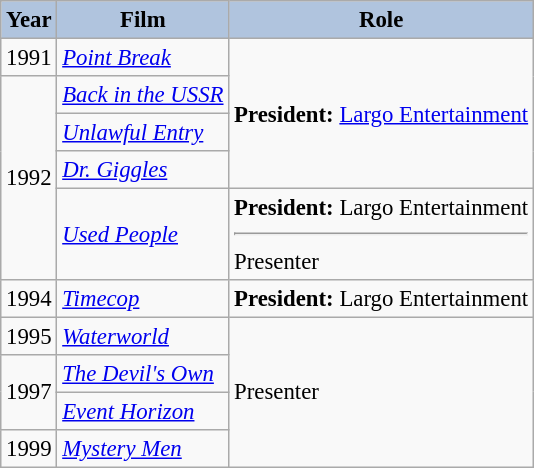<table class="wikitable" style="font-size:95%;">
<tr>
<th style="background:#B0C4DE;">Year</th>
<th style="background:#B0C4DE;">Film</th>
<th style="background:#B0C4DE;">Role</th>
</tr>
<tr>
<td>1991</td>
<td><em><a href='#'>Point Break</a></em></td>
<td rowspan=4><strong>President:</strong> <a href='#'>Largo Entertainment</a></td>
</tr>
<tr>
<td rowspan=4>1992</td>
<td><em><a href='#'>Back in the USSR</a></em></td>
</tr>
<tr>
<td><em><a href='#'>Unlawful Entry</a></em></td>
</tr>
<tr>
<td><em><a href='#'>Dr. Giggles</a></em></td>
</tr>
<tr>
<td><em><a href='#'>Used People</a></em></td>
<td><strong>President:</strong> Largo Entertainment<hr>Presenter</td>
</tr>
<tr>
<td>1994</td>
<td><em><a href='#'>Timecop</a></em></td>
<td><strong>President:</strong> Largo Entertainment</td>
</tr>
<tr>
<td>1995</td>
<td><em><a href='#'>Waterworld</a></em></td>
<td rowspan=4>Presenter</td>
</tr>
<tr>
<td rowspan=2>1997</td>
<td><em><a href='#'>The Devil's Own</a></em></td>
</tr>
<tr>
<td><em><a href='#'>Event Horizon</a></em></td>
</tr>
<tr>
<td>1999</td>
<td><em><a href='#'>Mystery Men</a></em></td>
</tr>
</table>
